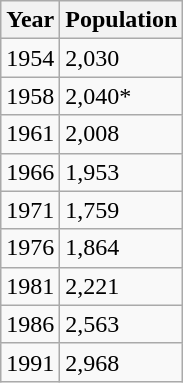<table class="wikitable">
<tr>
<th>Year</th>
<th>Population</th>
</tr>
<tr>
<td>1954</td>
<td>2,030</td>
</tr>
<tr>
<td>1958</td>
<td>2,040*</td>
</tr>
<tr>
<td>1961</td>
<td>2,008</td>
</tr>
<tr>
<td>1966</td>
<td>1,953</td>
</tr>
<tr>
<td>1971</td>
<td>1,759</td>
</tr>
<tr>
<td>1976</td>
<td>1,864</td>
</tr>
<tr>
<td>1981</td>
<td>2,221</td>
</tr>
<tr>
<td>1986</td>
<td>2,563</td>
</tr>
<tr>
<td>1991</td>
<td>2,968</td>
</tr>
</table>
